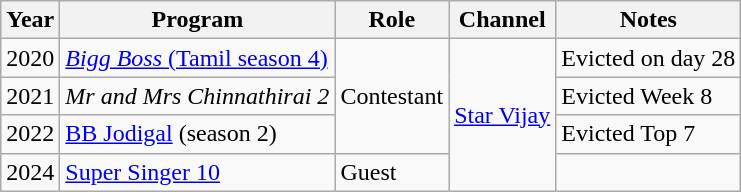<table class="wikitable sortable">
<tr>
<th>Year</th>
<th>Program</th>
<th>Role</th>
<th>Channel</th>
<th>Notes</th>
</tr>
<tr>
<td>2020</td>
<td><a href='#'><em>Bigg Boss</em> (Tamil season 4)</a></td>
<td rowspan="3">Contestant</td>
<td rowspan="4"><a href='#'>Star Vijay</a></td>
<td>Evicted on day 28</td>
</tr>
<tr>
<td>2021</td>
<td><em>Mr and Mrs Chinnathirai 2</em></td>
<td>Evicted Week 8</td>
</tr>
<tr>
<td>2022</td>
<td><a href='#'>BB Jodigal</a> (season 2)</td>
<td>Evicted Top 7</td>
</tr>
<tr>
<td>2024</td>
<td><a href='#'>Super Singer 10</a></td>
<td>Guest</td>
<td></td>
</tr>
</table>
